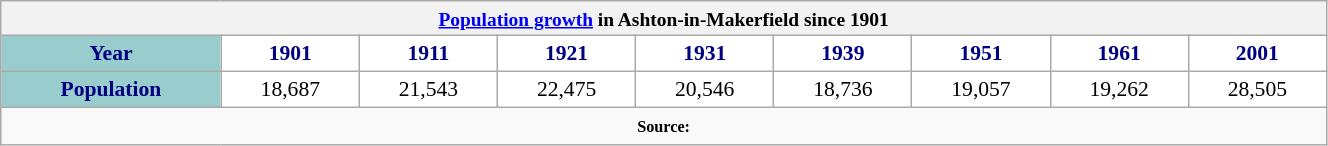<table class="wikitable" style="font-size:90%;width:70%;border:0px;text-align:center;line-height:120%;">
<tr>
<th colspan="9" style="text-align:center;font-size:90%;"><a href='#'>Population growth</a> in Ashton-in-Makerfield since 1901</th>
</tr>
<tr>
<th style="background: #99CCCC; color: #000080" height="17">Year</th>
<th style="background: #FFFFFF; color:#000080;">1901</th>
<th style="background: #FFFFFF; color:#000080;">1911</th>
<th style="background: #FFFFFF; color:#000080;">1921</th>
<th style="background: #FFFFFF; color:#000080;">1931</th>
<th style="background: #FFFFFF; color:#000080;">1939</th>
<th style="background: #FFFFFF; color:#000080;">1951</th>
<th style="background: #FFFFFF; color:#000080;">1961</th>
<th style="background: #FFFFFF; color:#000080;">2001</th>
</tr>
<tr Align="center">
<th style="background: #99CCCC; color: #000080" height="17">Population</th>
<td style="background: #FFFFFF; color: black;">18,687</td>
<td style="background: #FFFFFF; color: black;">21,543</td>
<td style="background: #FFFFFF; color: black;">22,475</td>
<td style="background: #FFFFFF; color: black;">20,546</td>
<td style="background: #FFFFFF; color: black;">18,736</td>
<td style="background: #FFFFFF; color: black;">19,057</td>
<td style="background: #FFFFFF; color: black;">19,262</td>
<td style="background: #FFFFFF; color: black;">28,505</td>
</tr>
<tr>
<td colspan="9" style="text-align:center;font-size:90%;"><small><strong>Source: </strong></small></td>
</tr>
</table>
